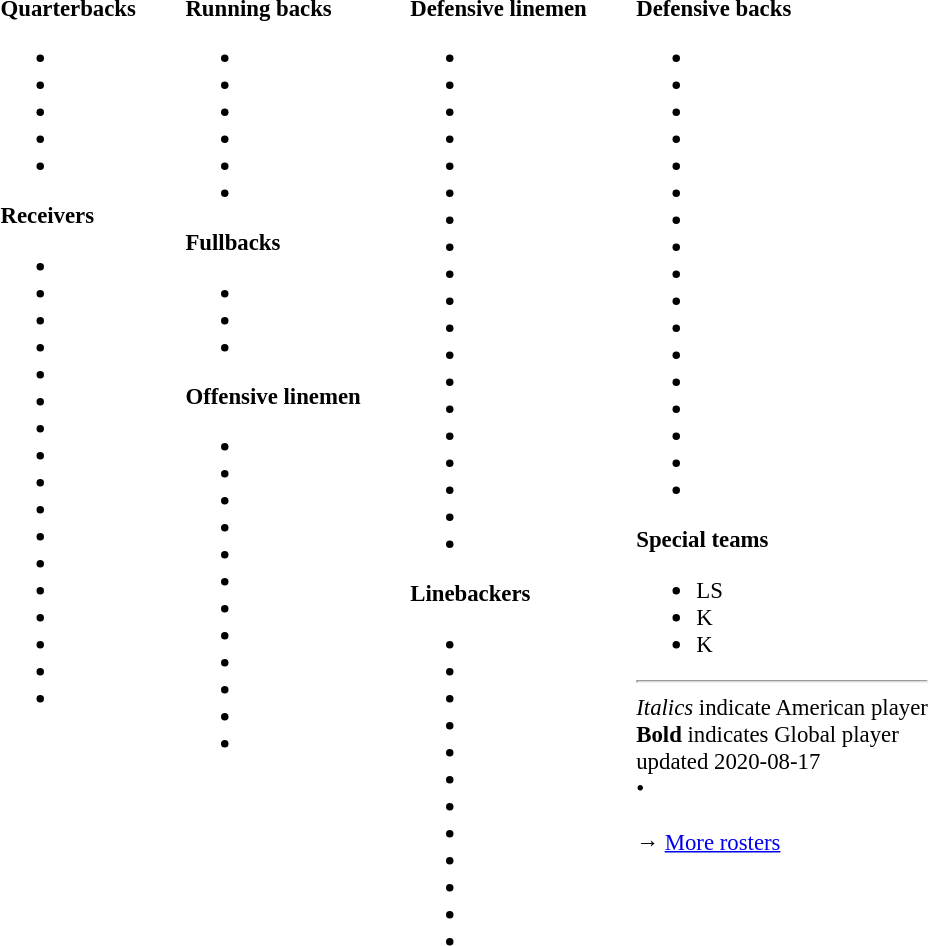<table class="toccolours" style="text-align: left;">
<tr>
<td style="font-size: 95%;vertical-align:top;"><strong>Quarterbacks</strong><br><ul><li></li><li></li><li></li><li></li><li></li></ul><strong>Receivers</strong><ul><li></li><li></li><li></li><li></li><li></li><li></li><li></li><li></li><li></li><li></li><li></li><li></li><li></li><li></li><li></li><li></li><li></li></ul></td>
<td style="width: 25px;"></td>
<td style="font-size: 95%;vertical-align:top;"><strong>Running backs</strong><br><ul><li></li><li></li><li></li><li></li><li></li><li></li></ul><strong>Fullbacks</strong><ul><li></li><li></li><li></li></ul><strong>Offensive linemen</strong><ul><li></li><li></li><li></li><li></li><li></li><li></li><li></li><li></li><li></li><li></li><li></li><li></li></ul></td>
<td style="width: 25px;"></td>
<td style="font-size: 95%;vertical-align:top;"><strong>Defensive linemen</strong><br><ul><li></li><li></li><li></li><li></li><li></li><li></li><li></li><li></li><li></li><li></li><li></li><li></li><li></li><li></li><li></li><li></li><li></li><li></li><li></li></ul><strong>Linebackers</strong><ul><li></li><li></li><li></li><li></li><li></li><li></li><li></li><li></li><li></li><li></li><li></li><li></li></ul></td>
<td style="width: 25px;"></td>
<td style="font-size: 95%;vertical-align:top;"><strong>Defensive backs</strong><br><ul><li></li><li></li><li></li><li></li><li></li><li></li><li></li><li></li><li></li><li></li><li></li><li></li><li></li><li></li><li></li><li></li><li></li></ul><strong>Special teams</strong><ul><li> LS</li><li> K</li><li> K</li></ul><hr>
<em>Italics</em> indicate American player<br>
<strong>Bold</strong> indicates Global player<br>
<span></span> updated 2020-08-17<br>
<span></span> • <span></span><br>
<br>→ <a href='#'>More rosters</a></td>
</tr>
<tr>
</tr>
</table>
